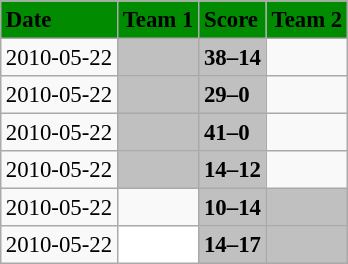<table class="wikitable" style="margin:0.5em auto; font-size:95%">
<tr bgcolor="#008B00">
<td><strong>Date</strong></td>
<td><strong>Team 1</strong></td>
<td><strong>Score</strong></td>
<td><strong>Team 2</strong></td>
</tr>
<tr>
<td>2010-05-22</td>
<td bgcolor="silver"></td>
<td bgcolor="silver"><strong>38–14</strong></td>
<td></td>
</tr>
<tr>
<td>2010-05-22</td>
<td bgcolor="silver"></td>
<td bgcolor="silver"><strong>29–0</strong></td>
<td></td>
</tr>
<tr>
<td>2010-05-22</td>
<td bgcolor="silver"></td>
<td bgcolor="silver"><strong>41–0</strong></td>
<td></td>
</tr>
<tr>
<td>2010-05-22</td>
<td bgcolor="silver"></td>
<td bgcolor="silver"><strong>14–12</strong></td>
<td></td>
</tr>
<tr>
<td>2010-05-22</td>
<td></td>
<td bgcolor="silver"><strong>10–14</strong></td>
<td bgcolor="silver"></td>
</tr>
<tr>
<td>2010-05-22</td>
<td bgcolor="white"></td>
<td bgcolor="silver"><strong>14–17</strong></td>
<td bgcolor="silver"></td>
</tr>
</table>
